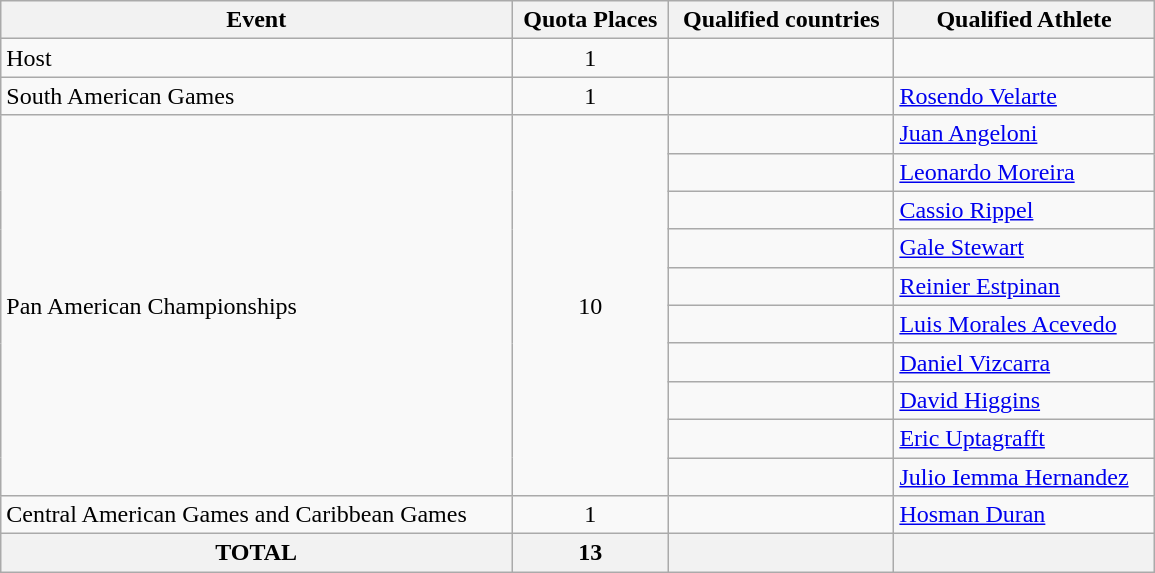<table class=wikitable style="text-align:left" width=770>
<tr>
<th>Event</th>
<th>Quota Places</th>
<th>Qualified countries</th>
<th>Qualified Athlete</th>
</tr>
<tr>
<td>Host</td>
<td align=center>1</td>
<td></td>
<td></td>
</tr>
<tr>
<td>South American Games</td>
<td align=center>1</td>
<td></td>
<td><a href='#'>Rosendo Velarte</a></td>
</tr>
<tr>
<td rowspan="10">Pan American Championships</td>
<td align=center rowspan="10">10</td>
<td></td>
<td><a href='#'>Juan Angeloni</a></td>
</tr>
<tr>
<td></td>
<td><a href='#'>Leonardo Moreira</a></td>
</tr>
<tr>
<td></td>
<td><a href='#'>Cassio Rippel</a></td>
</tr>
<tr>
<td></td>
<td><a href='#'>Gale Stewart</a></td>
</tr>
<tr>
<td></td>
<td><a href='#'>Reinier Estpinan</a></td>
</tr>
<tr>
<td></td>
<td><a href='#'>Luis Morales Acevedo</a></td>
</tr>
<tr>
<td></td>
<td><a href='#'>Daniel Vizcarra</a></td>
</tr>
<tr>
<td></td>
<td><a href='#'>David Higgins</a></td>
</tr>
<tr>
<td></td>
<td><a href='#'>Eric Uptagrafft</a></td>
</tr>
<tr>
<td></td>
<td><a href='#'>Julio Iemma Hernandez</a></td>
</tr>
<tr>
<td>Central American Games and Caribbean Games</td>
<td align=center>1</td>
<td></td>
<td><a href='#'>Hosman Duran</a></td>
</tr>
<tr>
<th>TOTAL</th>
<th>13</th>
<th></th>
<th></th>
</tr>
</table>
